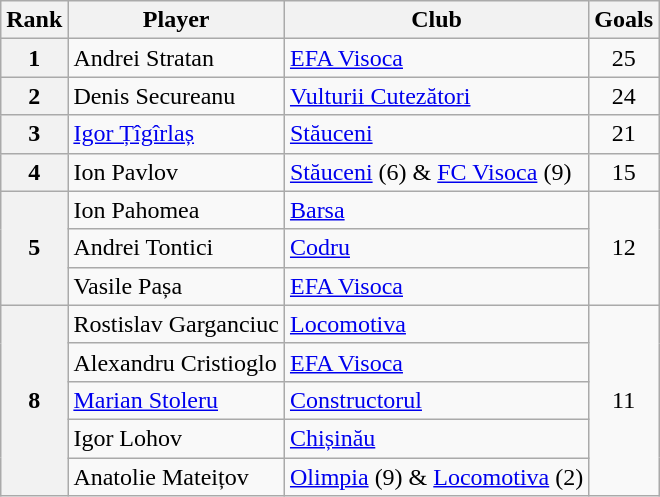<table class="wikitable">
<tr>
<th>Rank</th>
<th>Player</th>
<th>Club</th>
<th>Goals</th>
</tr>
<tr>
<th rowspan=1 align=center>1</th>
<td> Andrei Stratan</td>
<td><a href='#'>EFA Visoca</a></td>
<td rowspan=1 align=center>25</td>
</tr>
<tr>
<th rowspan=1 align=center>2</th>
<td> Denis Secureanu</td>
<td><a href='#'>Vulturii Cutezători</a></td>
<td rowspan=1 align=center>24</td>
</tr>
<tr>
<th rowspan=1 align=center>3</th>
<td> <a href='#'>Igor Țîgîrlaș</a></td>
<td><a href='#'>Stăuceni</a></td>
<td rowspan=1 align=center>21</td>
</tr>
<tr>
<th rowspan=1 align=center>4</th>
<td> Ion Pavlov</td>
<td><a href='#'>Stăuceni</a> (6) & <a href='#'>FC Visoca</a> (9)</td>
<td rowspan=1 align=center>15</td>
</tr>
<tr>
<th rowspan=3 align=center>5</th>
<td> Ion Pahomea</td>
<td><a href='#'>Barsa</a></td>
<td rowspan=3 align=center>12</td>
</tr>
<tr>
<td> Andrei Tontici</td>
<td><a href='#'>Codru</a></td>
</tr>
<tr>
<td> Vasile Pașa</td>
<td><a href='#'>EFA Visoca</a></td>
</tr>
<tr>
<th rowspan=5 align=center>8</th>
<td> Rostislav Garganciuc</td>
<td><a href='#'>Locomotiva</a></td>
<td rowspan=5 align=center>11</td>
</tr>
<tr>
<td> Alexandru Cristioglo</td>
<td><a href='#'>EFA Visoca</a></td>
</tr>
<tr>
<td> <a href='#'>Marian Stoleru</a></td>
<td><a href='#'>Constructorul</a></td>
</tr>
<tr>
<td> Igor Lohov</td>
<td><a href='#'>Chișinău</a></td>
</tr>
<tr>
<td> Anatolie Mateițov</td>
<td><a href='#'>Olimpia</a> (9) & <a href='#'>Locomotiva</a> (2)</td>
</tr>
</table>
